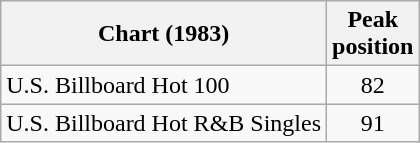<table class="wikitable sortable">
<tr>
<th>Chart (1983)</th>
<th>Peak<br>position</th>
</tr>
<tr>
<td align="left">U.S. Billboard Hot 100</td>
<td style="text-align:center;">82</td>
</tr>
<tr>
<td align="left">U.S. Billboard Hot R&B Singles</td>
<td style="text-align:center;">91</td>
</tr>
</table>
